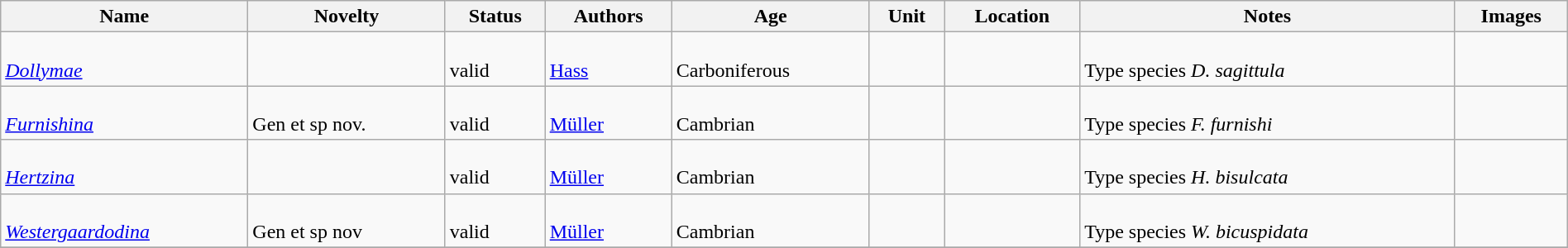<table class="wikitable sortable" align="center" width="100%">
<tr>
<th>Name</th>
<th>Novelty</th>
<th>Status</th>
<th>Authors</th>
<th>Age</th>
<th>Unit</th>
<th>Location</th>
<th>Notes</th>
<th>Images</th>
</tr>
<tr>
<td><br><em><a href='#'>Dollymae</a></em></td>
<td></td>
<td><br>valid</td>
<td><br><a href='#'>Hass</a></td>
<td><br>Carboniferous</td>
<td></td>
<td></td>
<td><br>Type species <em>D. sagittula</em></td>
<td></td>
</tr>
<tr>
<td><br><em><a href='#'>Furnishina</a></em></td>
<td><br>Gen et sp nov.</td>
<td><br>valid</td>
<td><br><a href='#'>Müller</a></td>
<td><br>Cambrian</td>
<td></td>
<td></td>
<td><br>Type species <em>F. furnishi</em></td>
<td></td>
</tr>
<tr>
<td><br><em><a href='#'>Hertzina</a></em></td>
<td></td>
<td><br>valid</td>
<td><br><a href='#'>Müller</a></td>
<td><br>Cambrian</td>
<td></td>
<td></td>
<td><br>Type species <em>H. bisulcata</em></td>
<td></td>
</tr>
<tr>
<td><br><em><a href='#'>Westergaardodina</a></em></td>
<td><br>Gen et sp nov</td>
<td><br>valid</td>
<td><br><a href='#'>Müller</a></td>
<td><br>Cambrian</td>
<td></td>
<td></td>
<td><br>Type species <em>W. bicuspidata</em></td>
<td></td>
</tr>
<tr>
</tr>
</table>
